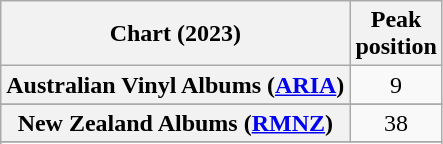<table class="wikitable sortable plainrowheaders" style="text-align:center">
<tr>
<th scope="col">Chart (2023)</th>
<th scope="col">Peak<br>position</th>
</tr>
<tr>
<th scope="row">Australian Vinyl Albums (<a href='#'>ARIA</a>)</th>
<td>9</td>
</tr>
<tr>
</tr>
<tr>
</tr>
<tr>
</tr>
<tr>
</tr>
<tr>
</tr>
<tr>
</tr>
<tr>
<th scope="row">New Zealand Albums (<a href='#'>RMNZ</a>)</th>
<td>38</td>
</tr>
<tr>
</tr>
<tr>
</tr>
<tr>
</tr>
<tr>
</tr>
<tr>
</tr>
<tr>
</tr>
</table>
